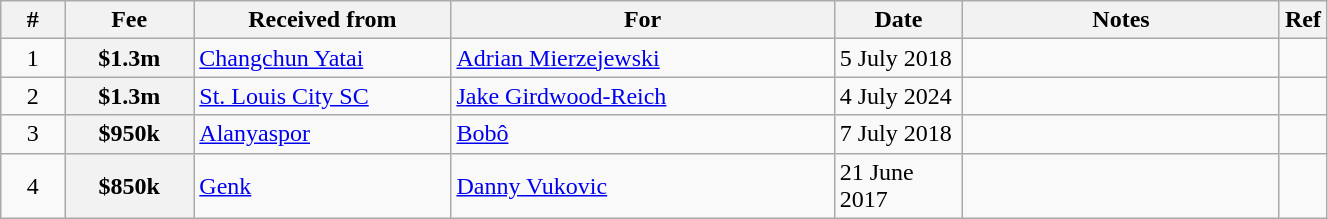<table class="wikitable plainrowheaders" style="width:70%;">
<tr>
<th scope="col" style="width:5%;">#</th>
<th scope="col" style="width:10%;">Fee</th>
<th scope="col" style="width:20%;">Received from</th>
<th scope="col" style="width:30%;">For</th>
<th scope="col" style="width:10%;">Date</th>
<th scope="col" style="width:30%;">Notes</th>
<th scope="col" style="width:20%;">Ref</th>
</tr>
<tr>
<td align=center>1</td>
<th scope="row">$1.3m</th>
<td> <a href='#'>Changchun Yatai</a></td>
<td> <a href='#'>Adrian Mierzejewski</a></td>
<td>5 July 2018</td>
<td></td>
<td align=center></td>
</tr>
<tr>
<td align=center>2</td>
<th scope="row">$1.3m</th>
<td> <a href='#'>St. Louis City SC</a></td>
<td> <a href='#'>Jake Girdwood-Reich</a></td>
<td>4 July 2024</td>
<td></td>
<td align=center></td>
</tr>
<tr>
<td align=center>3</td>
<th scope="row">$950k</th>
<td> <a href='#'>Alanyaspor</a></td>
<td> <a href='#'>Bobô</a></td>
<td>7 July 2018</td>
<td></td>
<td align=center></td>
</tr>
<tr>
<td align=center>4</td>
<th scope="row">$850k</th>
<td> <a href='#'>Genk</a></td>
<td> <a href='#'>Danny Vukovic</a></td>
<td>21 June 2017</td>
<td></td>
<td align=center></td>
</tr>
</table>
